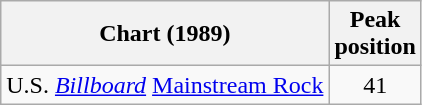<table class="wikitable sortable">
<tr>
<th>Chart (1989)</th>
<th>Peak<br>position</th>
</tr>
<tr>
<td>U.S. <em><a href='#'>Billboard</a></em> <a href='#'>Mainstream Rock</a></td>
<td align="center">41</td>
</tr>
</table>
